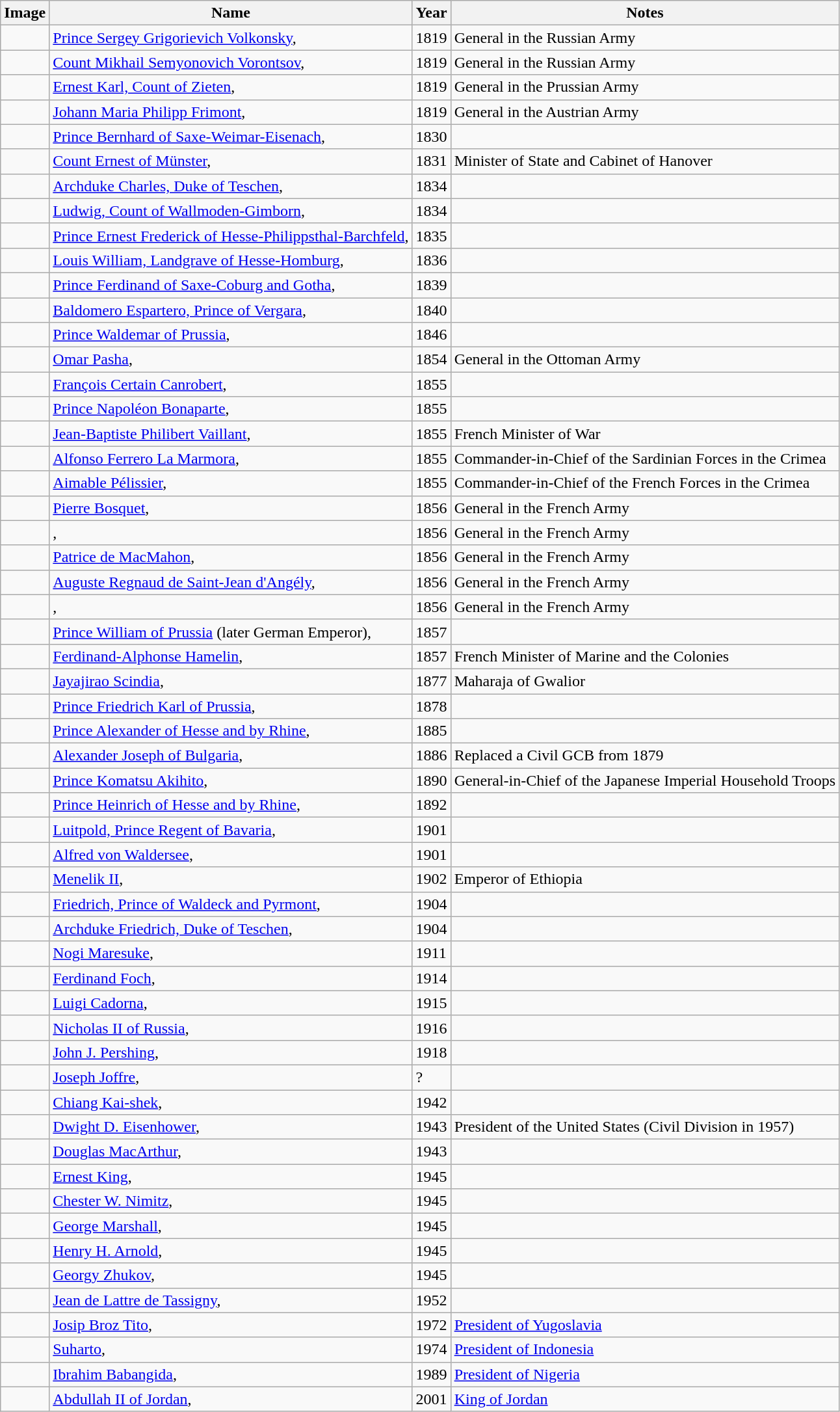<table class="wikitable">
<tr>
<th>Image</th>
<th>Name</th>
<th>Year</th>
<th>Notes</th>
</tr>
<tr>
<td></td>
<td><a href='#'>Prince Sergey Grigorievich Volkonsky</a>, </td>
<td>1819</td>
<td>General in the Russian Army</td>
</tr>
<tr>
<td></td>
<td><a href='#'>Count Mikhail Semyonovich Vorontsov</a>, </td>
<td>1819</td>
<td>General in the Russian Army</td>
</tr>
<tr>
<td></td>
<td><a href='#'>Ernest Karl, Count of Zieten</a>, </td>
<td>1819</td>
<td>General in the Prussian Army</td>
</tr>
<tr>
<td></td>
<td><a href='#'>Johann Maria Philipp Frimont</a>, </td>
<td>1819</td>
<td>General in the Austrian Army</td>
</tr>
<tr>
<td></td>
<td><a href='#'>Prince Bernhard of Saxe-Weimar-Eisenach</a>, </td>
<td>1830</td>
<td></td>
</tr>
<tr>
<td></td>
<td><a href='#'>Count Ernest of Münster</a>, </td>
<td>1831</td>
<td>Minister of State and Cabinet of Hanover</td>
</tr>
<tr>
<td></td>
<td><a href='#'>Archduke Charles, Duke of Teschen</a>, </td>
<td>1834</td>
<td></td>
</tr>
<tr>
<td></td>
<td><a href='#'>Ludwig, Count of Wallmoden-Gimborn</a>, </td>
<td>1834</td>
<td></td>
</tr>
<tr>
<td></td>
<td><a href='#'>Prince Ernest Frederick of Hesse-Philippsthal-Barchfeld</a>, </td>
<td>1835</td>
<td></td>
</tr>
<tr>
<td></td>
<td><a href='#'>Louis William, Landgrave of Hesse-Homburg</a>, </td>
<td>1836</td>
<td></td>
</tr>
<tr>
<td></td>
<td><a href='#'>Prince Ferdinand of Saxe-Coburg and Gotha</a>, </td>
<td>1839</td>
<td></td>
</tr>
<tr>
<td></td>
<td><a href='#'>Baldomero Espartero, Prince of Vergara</a>, </td>
<td>1840</td>
<td></td>
</tr>
<tr>
<td></td>
<td><a href='#'>Prince Waldemar of Prussia</a>, </td>
<td>1846</td>
<td></td>
</tr>
<tr>
<td></td>
<td><a href='#'>Omar Pasha</a>, </td>
<td>1854</td>
<td>General in the Ottoman Army</td>
</tr>
<tr>
<td></td>
<td><a href='#'>François Certain Canrobert</a>, </td>
<td>1855</td>
<td></td>
</tr>
<tr>
<td></td>
<td><a href='#'>Prince Napoléon Bonaparte</a>, </td>
<td>1855</td>
<td></td>
</tr>
<tr>
<td></td>
<td><a href='#'>Jean-Baptiste Philibert Vaillant</a>, </td>
<td>1855</td>
<td>French Minister of War</td>
</tr>
<tr>
<td></td>
<td><a href='#'>Alfonso Ferrero La Marmora</a>, </td>
<td>1855</td>
<td>Commander-in-Chief of the Sardinian Forces in the Crimea</td>
</tr>
<tr>
<td></td>
<td><a href='#'>Aimable Pélissier</a>, </td>
<td>1855</td>
<td>Commander-in-Chief of the French Forces in the Crimea</td>
</tr>
<tr>
<td></td>
<td><a href='#'>Pierre Bosquet</a>, </td>
<td>1856</td>
<td>General in the French Army</td>
</tr>
<tr>
<td></td>
<td>, </td>
<td>1856</td>
<td>General in the French Army</td>
</tr>
<tr>
<td></td>
<td><a href='#'>Patrice de MacMahon</a>, </td>
<td>1856</td>
<td>General in the French Army</td>
</tr>
<tr>
<td></td>
<td><a href='#'>Auguste Regnaud de Saint-Jean d'Angély</a>, </td>
<td>1856</td>
<td>General in the French Army</td>
</tr>
<tr>
<td></td>
<td>, </td>
<td>1856</td>
<td>General in the French Army</td>
</tr>
<tr>
<td></td>
<td><a href='#'>Prince William of Prussia</a> (later German Emperor), </td>
<td>1857</td>
<td></td>
</tr>
<tr>
<td></td>
<td><a href='#'>Ferdinand-Alphonse Hamelin</a>, </td>
<td>1857</td>
<td>French Minister of Marine and the Colonies</td>
</tr>
<tr>
<td></td>
<td><a href='#'>Jayajirao Scindia</a>, </td>
<td>1877</td>
<td>Maharaja of Gwalior</td>
</tr>
<tr>
<td></td>
<td><a href='#'>Prince Friedrich Karl of Prussia</a>, </td>
<td>1878</td>
<td></td>
</tr>
<tr>
<td></td>
<td><a href='#'>Prince Alexander of Hesse and by Rhine</a>, </td>
<td>1885</td>
<td></td>
</tr>
<tr>
<td></td>
<td><a href='#'>Alexander Joseph of Bulgaria</a>, </td>
<td>1886</td>
<td>Replaced a Civil GCB from 1879</td>
</tr>
<tr>
<td></td>
<td><a href='#'>Prince Komatsu Akihito</a>, </td>
<td>1890</td>
<td>General-in-Chief of the Japanese Imperial Household Troops</td>
</tr>
<tr>
<td></td>
<td><a href='#'>Prince Heinrich of Hesse and by Rhine</a>, </td>
<td>1892</td>
<td></td>
</tr>
<tr>
<td></td>
<td><a href='#'>Luitpold, Prince Regent of Bavaria</a>, </td>
<td>1901</td>
<td></td>
</tr>
<tr>
<td></td>
<td><a href='#'>Alfred von Waldersee</a>, </td>
<td>1901</td>
<td></td>
</tr>
<tr>
<td></td>
<td><a href='#'>Menelik II</a>, </td>
<td>1902</td>
<td>Emperor of Ethiopia</td>
</tr>
<tr>
<td></td>
<td><a href='#'>Friedrich, Prince of Waldeck and Pyrmont</a>, </td>
<td>1904</td>
<td></td>
</tr>
<tr>
<td></td>
<td><a href='#'>Archduke Friedrich, Duke of Teschen</a>, </td>
<td>1904</td>
<td></td>
</tr>
<tr>
<td></td>
<td><a href='#'>Nogi Maresuke</a>, </td>
<td>1911</td>
<td></td>
</tr>
<tr>
<td></td>
<td><a href='#'>Ferdinand Foch</a>, </td>
<td>1914</td>
<td></td>
</tr>
<tr>
<td></td>
<td><a href='#'>Luigi Cadorna</a>, </td>
<td>1915</td>
<td></td>
</tr>
<tr>
<td></td>
<td><a href='#'>Nicholas II of Russia</a>, </td>
<td>1916</td>
<td></td>
</tr>
<tr>
<td></td>
<td><a href='#'>John J. Pershing</a>, </td>
<td>1918</td>
<td></td>
</tr>
<tr>
<td></td>
<td><a href='#'>Joseph Joffre</a>, </td>
<td>?</td>
<td></td>
</tr>
<tr>
<td></td>
<td><a href='#'>Chiang Kai-shek</a>, </td>
<td>1942</td>
<td></td>
</tr>
<tr>
<td></td>
<td><a href='#'>Dwight D. Eisenhower</a>, </td>
<td>1943</td>
<td>President of the United States (Civil Division in 1957)</td>
</tr>
<tr>
<td></td>
<td><a href='#'>Douglas MacArthur</a>, </td>
<td>1943</td>
<td></td>
</tr>
<tr>
<td></td>
<td><a href='#'>Ernest King</a>, </td>
<td>1945</td>
<td></td>
</tr>
<tr>
<td></td>
<td><a href='#'>Chester W. Nimitz</a>, </td>
<td>1945</td>
<td></td>
</tr>
<tr>
<td></td>
<td><a href='#'>George Marshall</a>, </td>
<td>1945</td>
<td></td>
</tr>
<tr>
<td></td>
<td><a href='#'>Henry H. Arnold</a>, </td>
<td>1945</td>
<td></td>
</tr>
<tr>
<td></td>
<td><a href='#'>Georgy Zhukov</a>, </td>
<td>1945</td>
<td></td>
</tr>
<tr>
<td></td>
<td><a href='#'>Jean de Lattre de Tassigny</a>, </td>
<td>1952</td>
<td></td>
</tr>
<tr>
<td></td>
<td><a href='#'>Josip Broz Tito</a>, </td>
<td>1972</td>
<td><a href='#'>President of Yugoslavia</a></td>
</tr>
<tr>
<td></td>
<td><a href='#'>Suharto</a>, </td>
<td>1974</td>
<td><a href='#'>President of Indonesia</a></td>
</tr>
<tr>
<td></td>
<td><a href='#'>Ibrahim Babangida</a>, </td>
<td>1989</td>
<td><a href='#'>President of Nigeria</a></td>
</tr>
<tr>
<td></td>
<td><a href='#'>Abdullah II of Jordan</a>, </td>
<td>2001</td>
<td><a href='#'>King of Jordan</a></td>
</tr>
</table>
